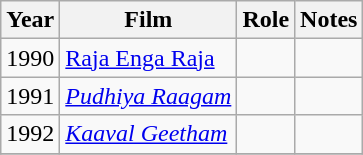<table class="wikitable sortable">
<tr>
<th>Year</th>
<th>Film</th>
<th>Role</th>
<th>Notes</th>
</tr>
<tr>
<td>1990</td>
<td><a href='#'>Raja Enga Raja</a></td>
<td></td>
<td></td>
</tr>
<tr>
<td>1991</td>
<td><em><a href='#'>Pudhiya Raagam</a></em></td>
<td></td>
<td></td>
</tr>
<tr>
<td>1992</td>
<td><em><a href='#'>Kaaval Geetham</a></em></td>
<td></td>
<td></td>
</tr>
<tr>
</tr>
</table>
